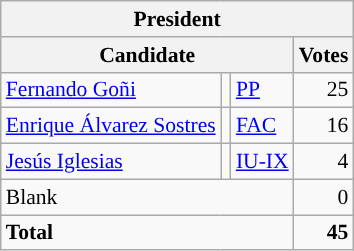<table class="wikitable" style="font-size:90%; text-align:right;">
<tr>
<th colspan="4">President</th>
</tr>
<tr>
<th colspan="3" valign="bottom">Candidate</th>
<th>Votes</th>
</tr>
<tr>
<td align="left"><a href='#'>Fernando Goñi</a></td>
<td style="background:"></td>
<td align="left"><a href='#'>PP</a></td>
<td>25</td>
</tr>
<tr>
<td align="left"><a href='#'>Enrique Álvarez Sostres</a></td>
<td style="background:"></td>
<td align="left"><a href='#'>FAC</a></td>
<td>16</td>
</tr>
<tr>
<td align="left"><a href='#'>Jesús Iglesias</a></td>
<td style="background:"></td>
<td align="left"><a href='#'>IU-IX</a></td>
<td>4</td>
</tr>
<tr>
<td colspan="3" align="left">Blank</td>
<td>0</td>
</tr>
<tr style="font-weight:bold">
<td colspan="3" align="left">Total</td>
<td>45</td>
</tr>
</table>
